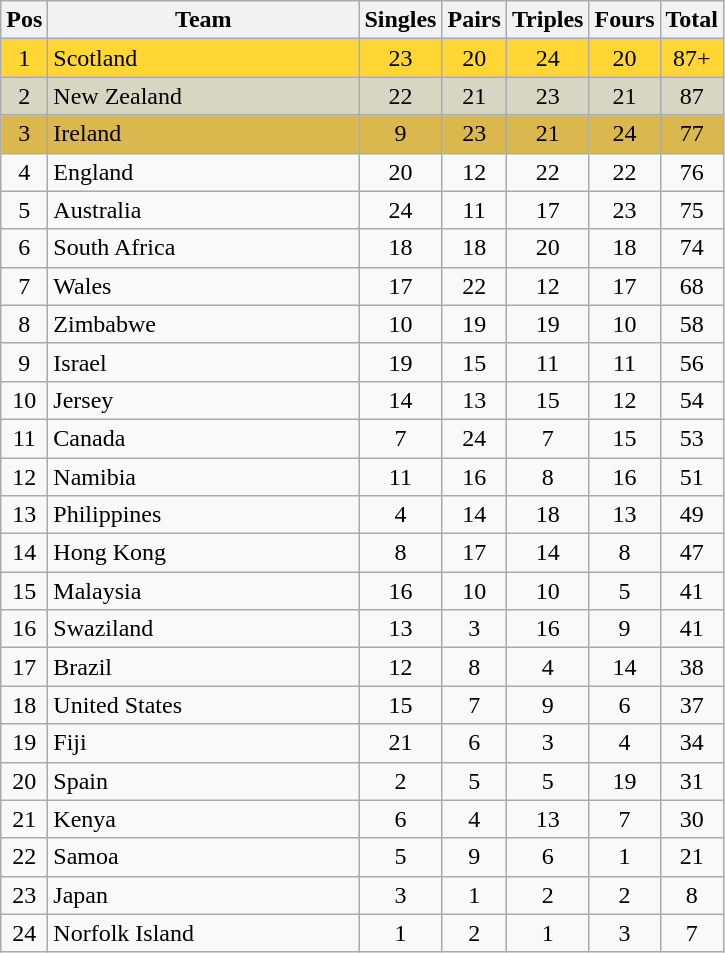<table class="wikitable" style="font-size: 100%">
<tr>
<th width=20>Pos</th>
<th width=200>Team</th>
<th width=20>Singles</th>
<th width=20>Pairs</th>
<th width=20>Triples</th>
<th width=20>Fours</th>
<th width=20>Total</th>
</tr>
<tr align=center style="background: #FFD633;">
<td>1</td>
<td align="left"> Scotland</td>
<td>23</td>
<td>20</td>
<td>24</td>
<td>20</td>
<td>87+</td>
</tr>
<tr align=center style="background: #D6D6C2;">
<td>2</td>
<td align="left"> New Zealand</td>
<td>22</td>
<td>21</td>
<td>23</td>
<td>21</td>
<td>87</td>
</tr>
<tr align=center style="background: #DBB84D;">
<td>3</td>
<td align="left"> Ireland</td>
<td>9</td>
<td>23</td>
<td>21</td>
<td>24</td>
<td>77</td>
</tr>
<tr align=center>
<td>4</td>
<td align="left"> England</td>
<td>20</td>
<td>12</td>
<td>22</td>
<td>22</td>
<td>76</td>
</tr>
<tr align=center>
<td>5</td>
<td align="left"> Australia</td>
<td>24</td>
<td>11</td>
<td>17</td>
<td>23</td>
<td>75</td>
</tr>
<tr align=center>
<td>6</td>
<td align="left"> South Africa</td>
<td>18</td>
<td>18</td>
<td>20</td>
<td>18</td>
<td>74</td>
</tr>
<tr align=center>
<td>7</td>
<td align="left"> Wales</td>
<td>17</td>
<td>22</td>
<td>12</td>
<td>17</td>
<td>68</td>
</tr>
<tr align=center>
<td>8</td>
<td align="left"> Zimbabwe</td>
<td>10</td>
<td>19</td>
<td>19</td>
<td>10</td>
<td>58</td>
</tr>
<tr align=center>
<td>9</td>
<td align="left"> Israel</td>
<td>19</td>
<td>15</td>
<td>11</td>
<td>11</td>
<td>56</td>
</tr>
<tr align=center>
<td>10</td>
<td align="left"> Jersey</td>
<td>14</td>
<td>13</td>
<td>15</td>
<td>12</td>
<td>54</td>
</tr>
<tr align=center>
<td>11</td>
<td align="left"> Canada</td>
<td>7</td>
<td>24</td>
<td>7</td>
<td>15</td>
<td>53</td>
</tr>
<tr align=center>
<td>12</td>
<td align="left"> Namibia</td>
<td>11</td>
<td>16</td>
<td>8</td>
<td>16</td>
<td>51</td>
</tr>
<tr align=center>
<td>13</td>
<td align="left"> Philippines</td>
<td>4</td>
<td>14</td>
<td>18</td>
<td>13</td>
<td>49</td>
</tr>
<tr align=center>
<td>14</td>
<td align="left"> Hong Kong</td>
<td>8</td>
<td>17</td>
<td>14</td>
<td>8</td>
<td>47</td>
</tr>
<tr align=center>
<td>15</td>
<td align="left"> Malaysia</td>
<td>16</td>
<td>10</td>
<td>10</td>
<td>5</td>
<td>41</td>
</tr>
<tr align=center>
<td>16</td>
<td align="left"> Swaziland</td>
<td>13</td>
<td>3</td>
<td>16</td>
<td>9</td>
<td>41</td>
</tr>
<tr align=center>
<td>17</td>
<td align="left"> Brazil</td>
<td>12</td>
<td>8</td>
<td>4</td>
<td>14</td>
<td>38</td>
</tr>
<tr align=center>
<td>18</td>
<td align="left"> United States</td>
<td>15</td>
<td>7</td>
<td>9</td>
<td>6</td>
<td>37</td>
</tr>
<tr align=center>
<td>19</td>
<td align="left"> Fiji</td>
<td>21</td>
<td>6</td>
<td>3</td>
<td>4</td>
<td>34</td>
</tr>
<tr align=center>
<td>20</td>
<td align="left"> Spain</td>
<td>2</td>
<td>5</td>
<td>5</td>
<td>19</td>
<td>31</td>
</tr>
<tr align=center>
<td>21</td>
<td align="left"> Kenya</td>
<td>6</td>
<td>4</td>
<td>13</td>
<td>7</td>
<td>30</td>
</tr>
<tr align=center>
<td>22</td>
<td align="left"> Samoa</td>
<td>5</td>
<td>9</td>
<td>6</td>
<td>1</td>
<td>21</td>
</tr>
<tr align=center>
<td>23</td>
<td align="left"> Japan</td>
<td>3</td>
<td>1</td>
<td>2</td>
<td>2</td>
<td>8</td>
</tr>
<tr align=center>
<td>24</td>
<td align="left"> Norfolk Island</td>
<td>1</td>
<td>2</td>
<td>1</td>
<td>3</td>
<td>7</td>
</tr>
</table>
